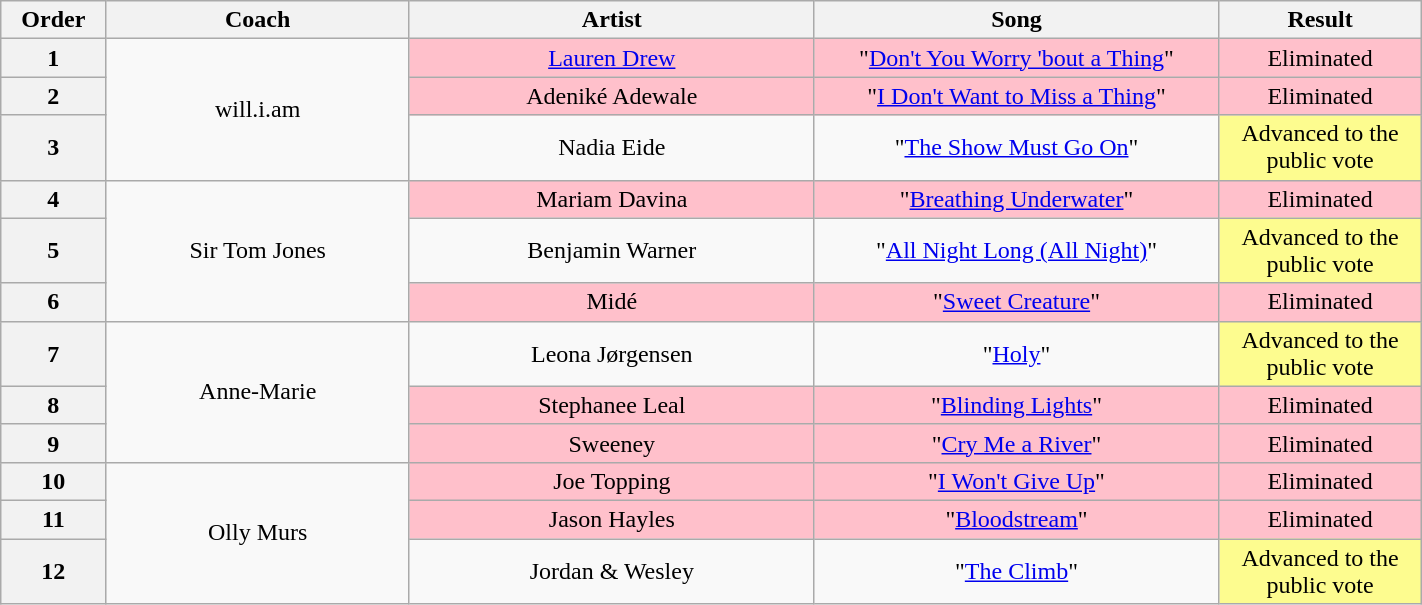<table class="wikitable plainrowheaders" style="text-align:center; width:75%">
<tr>
<th style="width:05%">Order</th>
<th style="width:15%">Coach</th>
<th style="width:20%">Artist</th>
<th style="width:20%">Song</th>
<th style="width:10%">Result</th>
</tr>
<tr>
<th scope="col">1</th>
<td rowspan=3>will.i.am</td>
<td style="background:pink;"><a href='#'>Lauren Drew</a></td>
<td style="background:pink;">"<a href='#'>Don't You Worry 'bout a Thing</a>"</td>
<td style="background:pink;">Eliminated</td>
</tr>
<tr>
<th scope="col">2</th>
<td style="background:pink;">Adeniké Adewale</td>
<td style="background:pink;">"<a href='#'>I Don't Want to Miss a Thing</a>"</td>
<td style="background:pink;">Eliminated</td>
</tr>
<tr>
<th scope="col">3</th>
<td>Nadia Eide</td>
<td>"<a href='#'>The Show Must Go On</a>"</td>
<td style="background:#fdfc8f;">Advanced to the public vote</td>
</tr>
<tr>
<th scope="col">4</th>
<td rowspan=3>Sir Tom Jones</td>
<td style="background:pink;">Mariam Davina</td>
<td style="background:pink;">"<a href='#'>Breathing Underwater</a>"</td>
<td style="background:pink;">Eliminated</td>
</tr>
<tr>
<th scope="col">5</th>
<td>Benjamin Warner</td>
<td>"<a href='#'>All Night Long (All Night)</a>"</td>
<td style="background:#fdfc8f;">Advanced to the public vote</td>
</tr>
<tr>
<th scope="col">6</th>
<td style="background:pink;">Midé</td>
<td style="background:pink;">"<a href='#'>Sweet Creature</a>"</td>
<td style="background:pink;">Eliminated</td>
</tr>
<tr>
<th scope="col">7</th>
<td rowspan=3>Anne-Marie</td>
<td>Leona Jørgensen</td>
<td>"<a href='#'>Holy</a>"</td>
<td style="background:#fdfc8f;">Advanced to the public vote</td>
</tr>
<tr>
<th scope="col">8</th>
<td style="background:pink;">Stephanee Leal</td>
<td style="background:pink;">"<a href='#'>Blinding Lights</a>"</td>
<td style="background:pink;">Eliminated</td>
</tr>
<tr>
<th scope="col">9</th>
<td style="background:pink;">Sweeney</td>
<td style="background:pink;">"<a href='#'>Cry Me a River</a>"</td>
<td style="background:pink;">Eliminated</td>
</tr>
<tr>
<th scope="col">10</th>
<td rowspan=3>Olly Murs</td>
<td style="background:pink;">Joe Topping</td>
<td style="background:pink;">"<a href='#'>I Won't Give Up</a>"</td>
<td style="background:pink;">Eliminated</td>
</tr>
<tr>
<th scope="col">11</th>
<td style="background:pink;">Jason Hayles</td>
<td style="background:pink;">"<a href='#'>Bloodstream</a>"</td>
<td style="background:pink;">Eliminated</td>
</tr>
<tr>
<th scope="col">12</th>
<td>Jordan & Wesley</td>
<td>"<a href='#'>The Climb</a>"</td>
<td style="background:#fdfc8f;">Advanced to the public vote</td>
</tr>
</table>
